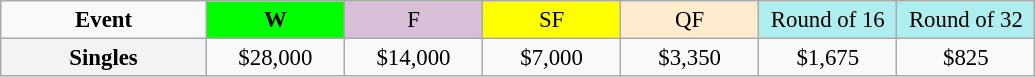<table class=wikitable style=font-size:95%;text-align:center>
<tr>
<td style="width:130px"><strong>Event</strong></td>
<td style="width:85px; background:lime"><strong>W</strong></td>
<td style="width:85px; background:thistle">F</td>
<td style="width:85px; background:#ffff00">SF</td>
<td style="width:85px; background:#ffebcd">QF</td>
<td style="width:85px; background:#afeeee">Round of 16</td>
<td style="width:85px; background:#afeeee">Round of 32</td>
</tr>
<tr>
<th style=background:#f3f3f3>Singles </th>
<td>$28,000</td>
<td>$14,000</td>
<td>$7,000</td>
<td>$3,350</td>
<td>$1,675</td>
<td>$825</td>
</tr>
</table>
